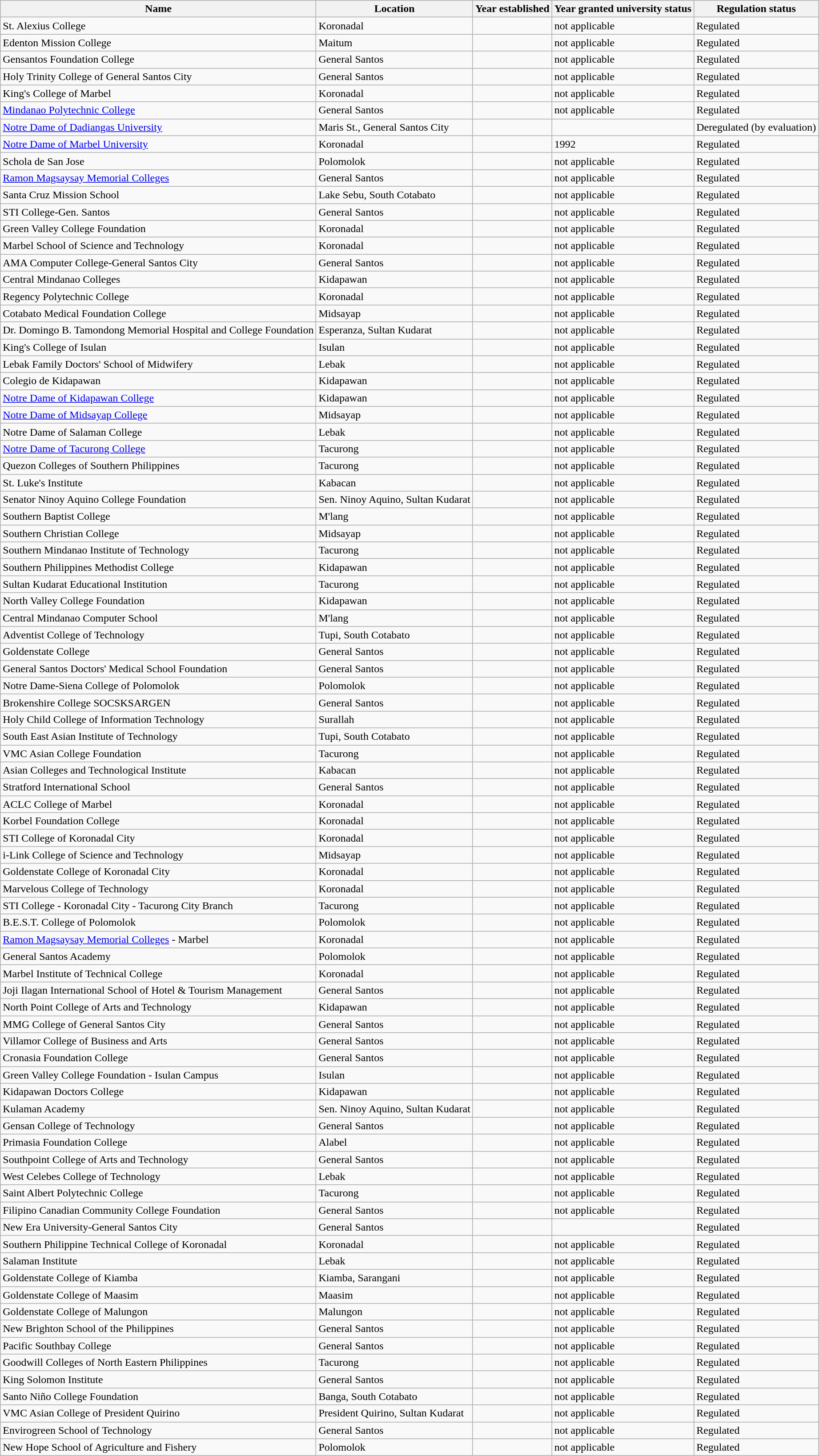<table class="wikitable sortable static-row-numbers">
<tr>
<th>Name</th>
<th class="unsortable">Location</th>
<th>Year established</th>
<th style="vertical-align:middle;">Year granted university status</th>
<th style="vertical-align:middle;">Regulation status</th>
</tr>
<tr>
<td>St. Alexius College</td>
<td>Koronadal</td>
<td></td>
<td style="vertical-align:middle;">not applicable</td>
<td style="vertical-align:middle;">Regulated</td>
</tr>
<tr>
<td>Edenton Mission College</td>
<td>Maitum</td>
<td></td>
<td style="vertical-align:middle;">not applicable</td>
<td style="vertical-align:middle;">Regulated</td>
</tr>
<tr>
<td>Gensantos Foundation College</td>
<td>General Santos</td>
<td></td>
<td style="vertical-align:middle;">not applicable</td>
<td style="vertical-align:middle;">Regulated</td>
</tr>
<tr>
<td>Holy Trinity College of General Santos City</td>
<td>General Santos</td>
<td></td>
<td style="vertical-align:middle;">not applicable</td>
<td style="vertical-align:middle;">Regulated</td>
</tr>
<tr>
<td>King's College of Marbel</td>
<td>Koronadal</td>
<td></td>
<td style="vertical-align:middle;">not applicable</td>
<td style="vertical-align:middle;">Regulated</td>
</tr>
<tr>
<td><a href='#'>Mindanao Polytechnic College</a></td>
<td>General Santos</td>
<td></td>
<td style="vertical-align:middle;">not applicable</td>
<td style="vertical-align:middle;">Regulated</td>
</tr>
<tr>
<td><a href='#'>Notre Dame of Dadiangas University</a></td>
<td>Maris St., General Santos City</td>
<td></td>
<td></td>
<td style="vertical-align:middle;">Deregulated (by evaluation)</td>
</tr>
<tr>
<td><a href='#'>Notre Dame of Marbel University</a></td>
<td>Koronadal</td>
<td></td>
<td style="vertical-align:middle;">1992</td>
<td style="vertical-align:middle;">Regulated</td>
</tr>
<tr>
<td>Schola de San Jose</td>
<td>Polomolok</td>
<td></td>
<td style="vertical-align:middle;">not applicable</td>
<td style="vertical-align:middle;">Regulated</td>
</tr>
<tr>
<td><a href='#'>Ramon Magsaysay Memorial Colleges</a></td>
<td>General Santos</td>
<td></td>
<td style="vertical-align:middle;">not applicable</td>
<td style="vertical-align:middle;">Regulated</td>
</tr>
<tr>
<td>Santa Cruz Mission School</td>
<td>Lake Sebu, South Cotabato</td>
<td></td>
<td style="vertical-align:middle;">not applicable</td>
<td style="vertical-align:middle;">Regulated</td>
</tr>
<tr>
<td>STI College-Gen. Santos</td>
<td>General Santos</td>
<td></td>
<td style="vertical-align:middle;">not applicable</td>
<td style="vertical-align:middle;">Regulated</td>
</tr>
<tr>
<td>Green Valley College Foundation</td>
<td>Koronadal</td>
<td></td>
<td style="vertical-align:middle;">not applicable</td>
<td style="vertical-align:middle;">Regulated</td>
</tr>
<tr>
<td>Marbel School of Science and Technology</td>
<td>Koronadal</td>
<td></td>
<td style="vertical-align:middle;">not applicable</td>
<td style="vertical-align:middle;">Regulated</td>
</tr>
<tr>
<td>AMA Computer College-General Santos City</td>
<td>General Santos</td>
<td></td>
<td style="vertical-align:middle;">not applicable</td>
<td style="vertical-align:middle;">Regulated</td>
</tr>
<tr>
<td>Central Mindanao Colleges</td>
<td>Kidapawan</td>
<td></td>
<td style="vertical-align:middle;">not applicable</td>
<td style="vertical-align:middle;">Regulated</td>
</tr>
<tr>
<td>Regency Polytechnic College</td>
<td>Koronadal</td>
<td></td>
<td style="vertical-align:middle;">not applicable</td>
<td style="vertical-align:middle;">Regulated</td>
</tr>
<tr>
<td>Cotabato Medical Foundation College</td>
<td>Midsayap</td>
<td></td>
<td style="vertical-align:middle;">not applicable</td>
<td style="vertical-align:middle;">Regulated</td>
</tr>
<tr>
<td>Dr. Domingo B. Tamondong Memorial Hospital and College Foundation</td>
<td>Esperanza, Sultan Kudarat</td>
<td></td>
<td style="vertical-align:middle;">not applicable</td>
<td style="vertical-align:middle;">Regulated</td>
</tr>
<tr>
<td>King's College of Isulan</td>
<td>Isulan</td>
<td></td>
<td style="vertical-align:middle;">not applicable</td>
<td style="vertical-align:middle;">Regulated</td>
</tr>
<tr>
<td>Lebak Family Doctors' School of Midwifery</td>
<td>Lebak</td>
<td></td>
<td style="vertical-align:middle;">not applicable</td>
<td style="vertical-align:middle;">Regulated</td>
</tr>
<tr>
<td>Colegio de Kidapawan</td>
<td>Kidapawan</td>
<td></td>
<td style="vertical-align:middle;">not applicable</td>
<td style="vertical-align:middle;">Regulated</td>
</tr>
<tr>
<td><a href='#'>Notre Dame of Kidapawan College</a></td>
<td>Kidapawan</td>
<td></td>
<td style="vertical-align:middle;">not applicable</td>
<td style="vertical-align:middle;">Regulated</td>
</tr>
<tr>
<td><a href='#'>Notre Dame of Midsayap College</a></td>
<td>Midsayap</td>
<td></td>
<td style="vertical-align:middle;">not applicable</td>
<td style="vertical-align:middle;">Regulated</td>
</tr>
<tr>
<td>Notre Dame of Salaman College</td>
<td>Lebak</td>
<td></td>
<td style="vertical-align:middle;">not applicable</td>
<td style="vertical-align:middle;">Regulated</td>
</tr>
<tr>
<td><a href='#'>Notre Dame of Tacurong College</a></td>
<td>Tacurong</td>
<td></td>
<td style="vertical-align:middle;">not applicable</td>
<td style="vertical-align:middle;">Regulated</td>
</tr>
<tr>
<td>Quezon Colleges of Southern Philippines</td>
<td>Tacurong</td>
<td></td>
<td style="vertical-align:middle;">not applicable</td>
<td style="vertical-align:middle;">Regulated</td>
</tr>
<tr>
<td>St. Luke's Institute</td>
<td>Kabacan</td>
<td></td>
<td style="vertical-align:middle;">not applicable</td>
<td style="vertical-align:middle;">Regulated</td>
</tr>
<tr>
<td>Senator Ninoy Aquino College Foundation</td>
<td>Sen. Ninoy Aquino, Sultan Kudarat</td>
<td></td>
<td style="vertical-align:middle;">not applicable</td>
<td style="vertical-align:middle;">Regulated</td>
</tr>
<tr>
<td>Southern Baptist College</td>
<td>M'lang</td>
<td></td>
<td style="vertical-align:middle;">not applicable</td>
<td style="vertical-align:middle;">Regulated</td>
</tr>
<tr>
<td>Southern Christian College</td>
<td>Midsayap</td>
<td></td>
<td style="vertical-align:middle;">not applicable</td>
<td style="vertical-align:middle;">Regulated</td>
</tr>
<tr>
<td>Southern Mindanao Institute of Technology</td>
<td>Tacurong</td>
<td></td>
<td style="vertical-align:middle;">not applicable</td>
<td style="vertical-align:middle;">Regulated</td>
</tr>
<tr>
<td>Southern Philippines Methodist College</td>
<td>Kidapawan</td>
<td></td>
<td style="vertical-align:middle;">not applicable</td>
<td style="vertical-align:middle;">Regulated</td>
</tr>
<tr>
<td>Sultan Kudarat Educational Institution</td>
<td>Tacurong</td>
<td></td>
<td style="vertical-align:middle;">not applicable</td>
<td style="vertical-align:middle;">Regulated</td>
</tr>
<tr>
<td>North Valley College Foundation</td>
<td>Kidapawan</td>
<td></td>
<td style="vertical-align:middle;">not applicable</td>
<td style="vertical-align:middle;">Regulated</td>
</tr>
<tr>
<td>Central Mindanao Computer School</td>
<td>M'lang</td>
<td></td>
<td style="vertical-align:middle;">not applicable</td>
<td style="vertical-align:middle;">Regulated</td>
</tr>
<tr>
<td>Adventist College of Technology</td>
<td>Tupi, South Cotabato</td>
<td></td>
<td style="vertical-align:middle;">not applicable</td>
<td style="vertical-align:middle;">Regulated</td>
</tr>
<tr>
<td>Goldenstate College</td>
<td>General Santos</td>
<td></td>
<td style="vertical-align:middle;">not applicable</td>
<td style="vertical-align:middle;">Regulated</td>
</tr>
<tr>
<td>General Santos Doctors' Medical School Foundation</td>
<td>General Santos</td>
<td></td>
<td style="vertical-align:middle;">not applicable</td>
<td style="vertical-align:middle;">Regulated</td>
</tr>
<tr>
<td>Notre Dame-Siena College of Polomolok</td>
<td>Polomolok</td>
<td></td>
<td style="vertical-align:middle;">not applicable</td>
<td style="vertical-align:middle;">Regulated</td>
</tr>
<tr>
<td>Brokenshire College SOCSKSARGEN</td>
<td>General Santos</td>
<td></td>
<td style="vertical-align:middle;">not applicable</td>
<td style="vertical-align:middle;">Regulated</td>
</tr>
<tr>
<td>Holy Child College of Information Technology</td>
<td>Surallah</td>
<td></td>
<td style="vertical-align:middle;">not applicable</td>
<td style="vertical-align:middle;">Regulated</td>
</tr>
<tr>
<td>South East Asian Institute of Technology</td>
<td>Tupi, South Cotabato</td>
<td></td>
<td style="vertical-align:middle;">not applicable</td>
<td style="vertical-align:middle;">Regulated</td>
</tr>
<tr>
<td>VMC Asian College Foundation</td>
<td>Tacurong</td>
<td></td>
<td style="vertical-align:middle;">not applicable</td>
<td style="vertical-align:middle;">Regulated</td>
</tr>
<tr>
<td>Asian Colleges and Technological Institute</td>
<td>Kabacan</td>
<td></td>
<td style="vertical-align:middle;">not applicable</td>
<td style="vertical-align:middle;">Regulated</td>
</tr>
<tr>
<td>Stratford International School</td>
<td>General Santos</td>
<td></td>
<td style="vertical-align:middle;">not applicable</td>
<td style="vertical-align:middle;">Regulated</td>
</tr>
<tr>
<td>ACLC College of Marbel</td>
<td>Koronadal</td>
<td></td>
<td style="vertical-align:middle;">not applicable</td>
<td style="vertical-align:middle;">Regulated</td>
</tr>
<tr>
<td>Korbel Foundation College</td>
<td>Koronadal</td>
<td></td>
<td style="vertical-align:middle;">not applicable</td>
<td style="vertical-align:middle;">Regulated</td>
</tr>
<tr>
<td>STI College of Koronadal City</td>
<td>Koronadal</td>
<td></td>
<td style="vertical-align:middle;">not applicable</td>
<td style="vertical-align:middle;">Regulated</td>
</tr>
<tr>
<td>i-Link College of Science and Technology</td>
<td>Midsayap</td>
<td></td>
<td style="vertical-align:middle;">not applicable</td>
<td style="vertical-align:middle;">Regulated</td>
</tr>
<tr>
<td>Goldenstate College of Koronadal City</td>
<td>Koronadal</td>
<td></td>
<td style="vertical-align:middle;">not applicable</td>
<td style="vertical-align:middle;">Regulated</td>
</tr>
<tr>
<td>Marvelous College of Technology</td>
<td>Koronadal</td>
<td></td>
<td style="vertical-align:middle;">not applicable</td>
<td style="vertical-align:middle;">Regulated</td>
</tr>
<tr>
<td>STI College - Koronadal City - Tacurong City Branch</td>
<td>Tacurong</td>
<td></td>
<td style="vertical-align:middle;">not applicable</td>
<td style="vertical-align:middle;">Regulated</td>
</tr>
<tr>
<td>B.E.S.T. College of Polomolok</td>
<td>Polomolok</td>
<td></td>
<td style="vertical-align:middle;">not applicable</td>
<td style="vertical-align:middle;">Regulated</td>
</tr>
<tr>
<td><a href='#'>Ramon Magsaysay Memorial Colleges</a> - Marbel</td>
<td>Koronadal</td>
<td></td>
<td style="vertical-align:middle;">not applicable</td>
<td style="vertical-align:middle;">Regulated</td>
</tr>
<tr>
<td>General Santos Academy</td>
<td>Polomolok</td>
<td></td>
<td style="vertical-align:middle;">not applicable</td>
<td style="vertical-align:middle;">Regulated</td>
</tr>
<tr>
<td>Marbel Institute of Technical College</td>
<td>Koronadal</td>
<td></td>
<td style="vertical-align:middle;">not applicable</td>
<td style="vertical-align:middle;">Regulated</td>
</tr>
<tr>
<td>Joji Ilagan International School of Hotel & Tourism Management</td>
<td>General Santos</td>
<td></td>
<td style="vertical-align:middle;">not applicable</td>
<td style="vertical-align:middle;">Regulated</td>
</tr>
<tr>
<td>North Point College of Arts and Technology</td>
<td>Kidapawan</td>
<td></td>
<td style="vertical-align:middle;">not applicable</td>
<td style="vertical-align:middle;">Regulated</td>
</tr>
<tr>
<td>MMG College of General Santos City</td>
<td>General Santos</td>
<td></td>
<td style="vertical-align:middle;">not applicable</td>
<td style="vertical-align:middle;">Regulated</td>
</tr>
<tr>
<td>Villamor College of Business and Arts</td>
<td>General Santos</td>
<td></td>
<td style="vertical-align:middle;">not applicable</td>
<td style="vertical-align:middle;">Regulated</td>
</tr>
<tr>
<td>Cronasia Foundation College</td>
<td>General Santos</td>
<td></td>
<td style="vertical-align:middle;">not applicable</td>
<td style="vertical-align:middle;">Regulated</td>
</tr>
<tr>
<td>Green Valley College Foundation - Isulan Campus</td>
<td>Isulan</td>
<td></td>
<td style="vertical-align:middle;">not applicable</td>
<td style="vertical-align:middle;">Regulated</td>
</tr>
<tr>
<td>Kidapawan Doctors College</td>
<td>Kidapawan</td>
<td></td>
<td style="vertical-align:middle;">not applicable</td>
<td style="vertical-align:middle;">Regulated</td>
</tr>
<tr>
<td>Kulaman Academy</td>
<td>Sen. Ninoy Aquino, Sultan Kudarat</td>
<td></td>
<td style="vertical-align:middle;">not applicable</td>
<td style="vertical-align:middle;">Regulated</td>
</tr>
<tr>
<td>Gensan College of Technology</td>
<td>General Santos</td>
<td></td>
<td style="vertical-align:middle;">not applicable</td>
<td style="vertical-align:middle;">Regulated</td>
</tr>
<tr>
<td>Primasia Foundation College</td>
<td>Alabel</td>
<td></td>
<td style="vertical-align:middle;">not applicable</td>
<td style="vertical-align:middle;">Regulated</td>
</tr>
<tr>
<td>Southpoint College of Arts and Technology</td>
<td>General Santos</td>
<td></td>
<td style="vertical-align:middle;">not applicable</td>
<td style="vertical-align:middle;">Regulated</td>
</tr>
<tr>
<td>West Celebes College of Technology</td>
<td>Lebak</td>
<td></td>
<td style="vertical-align:middle;">not applicable</td>
<td style="vertical-align:middle;">Regulated</td>
</tr>
<tr>
<td>Saint Albert Polytechnic College</td>
<td>Tacurong</td>
<td></td>
<td style="vertical-align:middle;">not applicable</td>
<td style="vertical-align:middle;">Regulated</td>
</tr>
<tr>
<td>Filipino Canadian Community College Foundation</td>
<td>General Santos</td>
<td></td>
<td style="vertical-align:middle;">not applicable</td>
<td style="vertical-align:middle;">Regulated</td>
</tr>
<tr>
<td>New Era University-General Santos City</td>
<td>General Santos</td>
<td></td>
<td></td>
<td style="vertical-align:middle;">Regulated</td>
</tr>
<tr>
<td>Southern Philippine Technical College of Koronadal</td>
<td>Koronadal</td>
<td></td>
<td style="vertical-align:middle;">not applicable</td>
<td style="vertical-align:middle;">Regulated</td>
</tr>
<tr>
<td>Salaman Institute</td>
<td>Lebak</td>
<td></td>
<td style="vertical-align:middle;">not applicable</td>
<td style="vertical-align:middle;">Regulated</td>
</tr>
<tr>
<td>Goldenstate College of Kiamba</td>
<td>Kiamba, Sarangani</td>
<td></td>
<td style="vertical-align:middle;">not applicable</td>
<td style="vertical-align:middle;">Regulated</td>
</tr>
<tr>
<td>Goldenstate College of Maasim</td>
<td>Maasim</td>
<td></td>
<td style="vertical-align:middle;">not applicable</td>
<td style="vertical-align:middle;">Regulated</td>
</tr>
<tr>
<td>Goldenstate College of Malungon</td>
<td>Malungon</td>
<td></td>
<td style="vertical-align:middle;">not applicable</td>
<td style="vertical-align:middle;">Regulated</td>
</tr>
<tr>
<td>New Brighton School of the Philippines</td>
<td>General Santos</td>
<td></td>
<td style="vertical-align:middle;">not applicable</td>
<td style="vertical-align:middle;">Regulated</td>
</tr>
<tr>
<td>Pacific Southbay College</td>
<td>General Santos</td>
<td></td>
<td style="vertical-align:middle;">not applicable</td>
<td style="vertical-align:middle;">Regulated</td>
</tr>
<tr>
<td>Goodwill Colleges of North Eastern Philippines</td>
<td>Tacurong</td>
<td></td>
<td style="vertical-align:middle;">not applicable</td>
<td style="vertical-align:middle;">Regulated</td>
</tr>
<tr>
<td>King Solomon Institute</td>
<td>General Santos</td>
<td></td>
<td style="vertical-align:middle;">not applicable</td>
<td style="vertical-align:middle;">Regulated</td>
</tr>
<tr>
<td>Santo Niño College Foundation</td>
<td>Banga, South Cotabato</td>
<td></td>
<td style="vertical-align:middle;">not applicable</td>
<td style="vertical-align:middle;">Regulated</td>
</tr>
<tr>
<td>VMC Asian College of President Quirino</td>
<td>President Quirino, Sultan Kudarat</td>
<td></td>
<td style="vertical-align:middle;">not applicable</td>
<td style="vertical-align:middle;">Regulated</td>
</tr>
<tr>
<td>Envirogreen School of Technology</td>
<td>General Santos</td>
<td></td>
<td style="vertical-align:middle;">not applicable</td>
<td style="vertical-align:middle;">Regulated</td>
</tr>
<tr>
<td>New Hope School of Agriculture and Fishery</td>
<td>Polomolok</td>
<td></td>
<td style="vertical-align:middle;">not applicable</td>
<td style="vertical-align:middle;">Regulated</td>
</tr>
</table>
